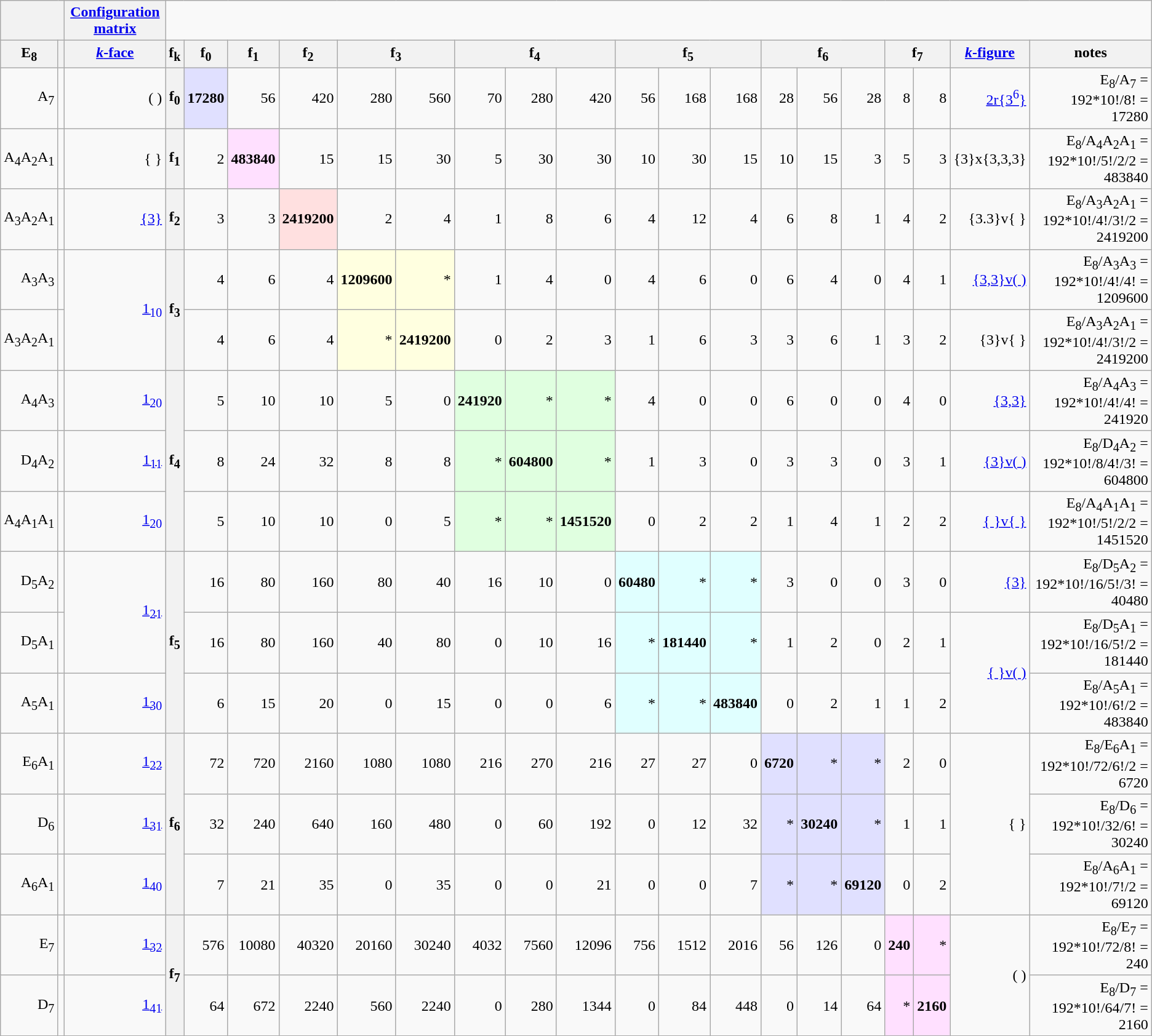<table class="wikitable collapsible collapsed" style="text-align: center;">
<tr>
<th colspan="2"></th>
<th><a href='#'>Configuration matrix</a></th>
</tr>
<tr valign=top>
<th>E<sub>8</sub></th>
<th></th>
<th><a href='#'><em>k</em>-face</a></th>
<th>f<sub>k</sub></th>
<th>f<sub>0</sub></th>
<th>f<sub>1</sub></th>
<th>f<sub>2</sub></th>
<th colspan=2>f<sub>3</sub></th>
<th colspan=3>f<sub>4</sub></th>
<th colspan=3>f<sub>5</sub></th>
<th colspan=3>f<sub>6</sub></th>
<th colspan=2>f<sub>7</sub></th>
<th><a href='#'><em>k</em>-figure</a></th>
<th>notes</th>
</tr>
<tr align=right>
<td>A<sub>7</sub></td>
<td></td>
<td>( )</td>
<th>f<sub>0</sub></th>
<td BGCOLOR="#e0e0ff"><strong>17280</strong></td>
<td>56</td>
<td>420</td>
<td>280</td>
<td>560</td>
<td>70</td>
<td>280</td>
<td>420</td>
<td>56</td>
<td>168</td>
<td>168</td>
<td>28</td>
<td>56</td>
<td>28</td>
<td>8</td>
<td>8</td>
<td><a href='#'>2r{3<sup>6</sup>}</a></td>
<td>E<sub>8</sub>/A<sub>7</sub> = 192*10!/8! = 17280</td>
</tr>
<tr align=right>
<td>A<sub>4</sub>A<sub>2</sub>A<sub>1</sub></td>
<td></td>
<td>{ }</td>
<th>f<sub>1</sub></th>
<td>2</td>
<td BGCOLOR="#ffe0ff"><strong>483840</strong></td>
<td>15</td>
<td>15</td>
<td>30</td>
<td>5</td>
<td>30</td>
<td>30</td>
<td>10</td>
<td>30</td>
<td>15</td>
<td>10</td>
<td>15</td>
<td>3</td>
<td>5</td>
<td>3</td>
<td>{3}x{3,3,3}</td>
<td>E<sub>8</sub>/A<sub>4</sub>A<sub>2</sub>A<sub>1</sub> = 192*10!/5!/2/2 = 483840</td>
</tr>
<tr align=right>
<td>A<sub>3</sub>A<sub>2</sub>A<sub>1</sub></td>
<td></td>
<td><a href='#'>{3}</a></td>
<th>f<sub>2</sub></th>
<td>3</td>
<td>3</td>
<td BGCOLOR="#ffe0e0"><strong>2419200</strong></td>
<td>2</td>
<td>4</td>
<td>1</td>
<td>8</td>
<td>6</td>
<td>4</td>
<td>12</td>
<td>4</td>
<td>6</td>
<td>8</td>
<td>1</td>
<td>4</td>
<td>2</td>
<td>{3.3}v{ }</td>
<td>E<sub>8</sub>/A<sub>3</sub>A<sub>2</sub>A<sub>1</sub> = 192*10!/4!/3!/2 = 2419200</td>
</tr>
<tr align=right>
<td>A<sub>3</sub>A<sub>3</sub></td>
<td></td>
<td rowspan=2><a href='#'>1<sub>10</sub></a></td>
<th rowspan=2>f<sub>3</sub></th>
<td>4</td>
<td>6</td>
<td>4</td>
<td BGCOLOR="#ffffe0"><strong>1209600</strong></td>
<td BGCOLOR="#ffffe0">*</td>
<td>1</td>
<td>4</td>
<td>0</td>
<td>4</td>
<td>6</td>
<td>0</td>
<td>6</td>
<td>4</td>
<td>0</td>
<td>4</td>
<td>1</td>
<td><a href='#'>{3,3}v( )</a></td>
<td>E<sub>8</sub>/A<sub>3</sub>A<sub>3</sub> = 192*10!/4!/4! = 1209600</td>
</tr>
<tr align=right>
<td>A<sub>3</sub>A<sub>2</sub>A<sub>1</sub></td>
<td></td>
<td>4</td>
<td>6</td>
<td>4</td>
<td BGCOLOR="#ffffe0">*</td>
<td BGCOLOR="#ffffe0"><strong>2419200</strong></td>
<td>0</td>
<td>2</td>
<td>3</td>
<td>1</td>
<td>6</td>
<td>3</td>
<td>3</td>
<td>6</td>
<td>1</td>
<td>3</td>
<td>2</td>
<td>{3}v{ }</td>
<td>E<sub>8</sub>/A<sub>3</sub>A<sub>2</sub>A<sub>1</sub> = 192*10!/4!/3!/2 = 2419200</td>
</tr>
<tr align=right>
<td>A<sub>4</sub>A<sub>3</sub></td>
<td></td>
<td><a href='#'>1<sub>20</sub></a></td>
<th rowspan=3>f<sub>4</sub></th>
<td>5</td>
<td>10</td>
<td>10</td>
<td>5</td>
<td>0</td>
<td BGCOLOR="#e0ffe0"><strong>241920</strong></td>
<td BGCOLOR="#e0ffe0">*</td>
<td BGCOLOR="#e0ffe0">*</td>
<td>4</td>
<td>0</td>
<td>0</td>
<td>6</td>
<td>0</td>
<td>0</td>
<td>4</td>
<td>0</td>
<td><a href='#'>{3,3}</a></td>
<td>E<sub>8</sub>/A<sub>4</sub>A<sub>3</sub> = 192*10!/4!/4! = 241920</td>
</tr>
<tr align=right>
<td>D<sub>4</sub>A<sub>2</sub></td>
<td></td>
<td><a href='#'>1<sub>11</sub></a></td>
<td>8</td>
<td>24</td>
<td>32</td>
<td>8</td>
<td>8</td>
<td BGCOLOR="#e0ffe0">*</td>
<td BGCOLOR="#e0ffe0"><strong>604800</strong></td>
<td BGCOLOR="#e0ffe0">*</td>
<td>1</td>
<td>3</td>
<td>0</td>
<td>3</td>
<td>3</td>
<td>0</td>
<td>3</td>
<td>1</td>
<td><a href='#'>{3}v( )</a></td>
<td>E<sub>8</sub>/D<sub>4</sub>A<sub>2</sub> = 192*10!/8/4!/3! = 604800</td>
</tr>
<tr align=right>
<td>A<sub>4</sub>A<sub>1</sub>A<sub>1</sub></td>
<td></td>
<td><a href='#'>1<sub>20</sub></a></td>
<td>5</td>
<td>10</td>
<td>10</td>
<td>0</td>
<td>5</td>
<td BGCOLOR="#e0ffe0">*</td>
<td BGCOLOR="#e0ffe0">*</td>
<td BGCOLOR="#e0ffe0"><strong>1451520</strong></td>
<td>0</td>
<td>2</td>
<td>2</td>
<td>1</td>
<td>4</td>
<td>1</td>
<td>2</td>
<td>2</td>
<td><a href='#'>{ }v{ }</a></td>
<td>E<sub>8</sub>/A<sub>4</sub>A<sub>1</sub>A<sub>1</sub> = 192*10!/5!/2/2 = 1451520</td>
</tr>
<tr align=right>
<td>D<sub>5</sub>A<sub>2</sub></td>
<td></td>
<td rowspan=2><a href='#'>1<sub>21</sub></a></td>
<th rowspan=3>f<sub>5</sub></th>
<td>16</td>
<td>80</td>
<td>160</td>
<td>80</td>
<td>40</td>
<td>16</td>
<td>10</td>
<td>0</td>
<td BGCOLOR="#e0ffff"><strong>60480</strong></td>
<td BGCOLOR="#e0ffff">*</td>
<td BGCOLOR="#e0ffff">*</td>
<td>3</td>
<td>0</td>
<td>0</td>
<td>3</td>
<td>0</td>
<td><a href='#'>{3}</a></td>
<td>E<sub>8</sub>/D<sub>5</sub>A<sub>2</sub> = 192*10!/16/5!/3! = 40480</td>
</tr>
<tr align=right>
<td>D<sub>5</sub>A<sub>1</sub></td>
<td></td>
<td>16</td>
<td>80</td>
<td>160</td>
<td>40</td>
<td>80</td>
<td>0</td>
<td>10</td>
<td>16</td>
<td BGCOLOR="#e0ffff">*</td>
<td BGCOLOR="#e0ffff"><strong>181440</strong></td>
<td BGCOLOR="#e0ffff">*</td>
<td>1</td>
<td>2</td>
<td>0</td>
<td>2</td>
<td>1</td>
<td rowspan=2><a href='#'>{ }v( )</a></td>
<td>E<sub>8</sub>/D<sub>5</sub>A<sub>1</sub> = 192*10!/16/5!/2 = 181440</td>
</tr>
<tr align=right>
<td>A<sub>5</sub>A<sub>1</sub></td>
<td></td>
<td><a href='#'>1<sub>30</sub></a></td>
<td>6</td>
<td>15</td>
<td>20</td>
<td>0</td>
<td>15</td>
<td>0</td>
<td>0</td>
<td>6</td>
<td BGCOLOR="#e0ffff">*</td>
<td BGCOLOR="#e0ffff">*</td>
<td BGCOLOR="#e0ffff"><strong>483840</strong></td>
<td>0</td>
<td>2</td>
<td>1</td>
<td>1</td>
<td>2</td>
<td>E<sub>8</sub>/A<sub>5</sub>A<sub>1</sub> = 192*10!/6!/2 = 483840</td>
</tr>
<tr align=right>
<td>E<sub>6</sub>A<sub>1</sub></td>
<td></td>
<td><a href='#'>1<sub>22</sub></a></td>
<th rowspan=3>f<sub>6</sub></th>
<td>72</td>
<td>720</td>
<td>2160</td>
<td>1080</td>
<td>1080</td>
<td>216</td>
<td>270</td>
<td>216</td>
<td>27</td>
<td>27</td>
<td>0</td>
<td BGCOLOR="#e0e0ff"><strong>6720</strong></td>
<td BGCOLOR="#e0e0ff">*</td>
<td BGCOLOR="#e0e0ff">*</td>
<td>2</td>
<td>0</td>
<td rowspan=3>{ }</td>
<td>E<sub>8</sub>/E<sub>6</sub>A<sub>1</sub> = 192*10!/72/6!/2 = 6720</td>
</tr>
<tr align=right>
<td>D<sub>6</sub></td>
<td></td>
<td><a href='#'>1<sub>31</sub></a></td>
<td>32</td>
<td>240</td>
<td>640</td>
<td>160</td>
<td>480</td>
<td>0</td>
<td>60</td>
<td>192</td>
<td>0</td>
<td>12</td>
<td>32</td>
<td BGCOLOR="#e0e0ff">*</td>
<td BGCOLOR="#e0e0ff"><strong>30240</strong></td>
<td BGCOLOR="#e0e0ff">*</td>
<td>1</td>
<td>1</td>
<td>E<sub>8</sub>/D<sub>6</sub> = 192*10!/32/6! = 30240</td>
</tr>
<tr align=right>
<td>A<sub>6</sub>A<sub>1</sub></td>
<td></td>
<td><a href='#'>1<sub>40</sub></a></td>
<td>7</td>
<td>21</td>
<td>35</td>
<td>0</td>
<td>35</td>
<td>0</td>
<td>0</td>
<td>21</td>
<td>0</td>
<td>0</td>
<td>7</td>
<td BGCOLOR="#e0e0ff">*</td>
<td BGCOLOR="#e0e0ff">*</td>
<td BGCOLOR="#e0e0ff"><strong>69120</strong></td>
<td>0</td>
<td>2</td>
<td>E<sub>8</sub>/A<sub>6</sub>A<sub>1</sub> = 192*10!/7!/2 =  69120</td>
</tr>
<tr align=right>
<td>E<sub>7</sub></td>
<td></td>
<td><a href='#'>1<sub>32</sub></a></td>
<th rowspan=2>f<sub>7</sub></th>
<td>576</td>
<td>10080</td>
<td>40320</td>
<td>20160</td>
<td>30240</td>
<td>4032</td>
<td>7560</td>
<td>12096</td>
<td>756</td>
<td>1512</td>
<td>2016</td>
<td>56</td>
<td>126</td>
<td>0</td>
<td BGCOLOR="#ffe0ff"><strong>240</strong></td>
<td BGCOLOR="#ffe0ff">*</td>
<td rowspan=2>( )</td>
<td>E<sub>8</sub>/E<sub>7</sub>  = 192*10!/72/8! =  240</td>
</tr>
<tr align=right>
<td>D<sub>7</sub></td>
<td></td>
<td><a href='#'>1<sub>41</sub></a></td>
<td>64</td>
<td>672</td>
<td>2240</td>
<td>560</td>
<td>2240</td>
<td>0</td>
<td>280</td>
<td>1344</td>
<td>0</td>
<td>84</td>
<td>448</td>
<td>0</td>
<td>14</td>
<td>64</td>
<td BGCOLOR="#ffe0ff">*</td>
<td BGCOLOR="#ffe0ff"><strong>2160</strong></td>
<td>E<sub>8</sub>/D<sub>7</sub> = 192*10!/64/7! = 2160</td>
</tr>
</table>
